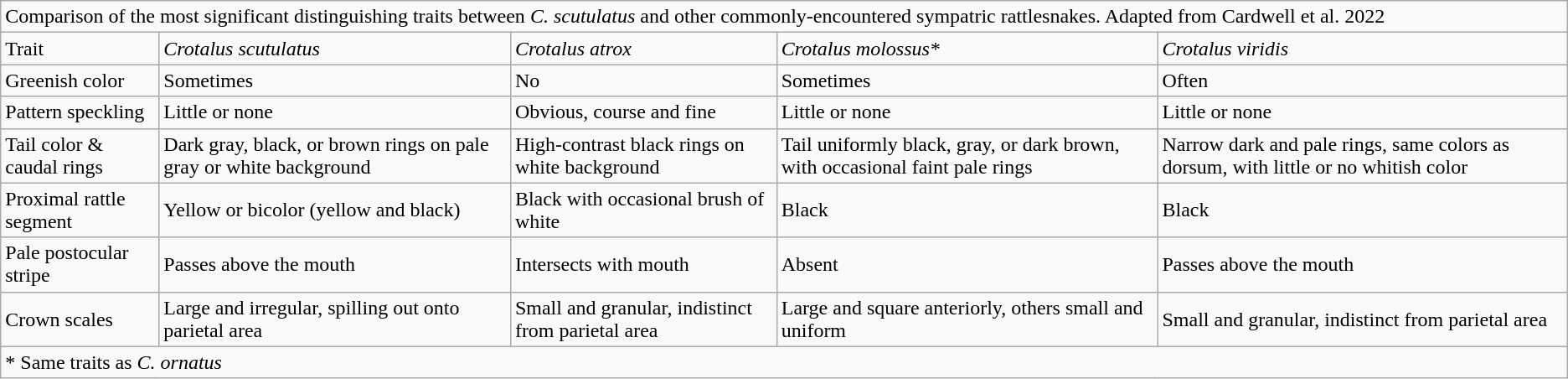<table class="wikitable">
<tr>
<td colspan="5">Comparison of the most significant distinguishing traits between <em>C. scutulatus</em> and other commonly-encountered sympatric rattlesnakes. Adapted from Cardwell et al. 2022</td>
</tr>
<tr>
<td>Trait</td>
<td><em>Crotalus scutulatus</em></td>
<td><em>Crotalus atrox</em></td>
<td><em>Crotalus molossus*</em></td>
<td><em>Crotalus viridis</em></td>
</tr>
<tr>
<td>Greenish color</td>
<td>Sometimes</td>
<td>No</td>
<td>Sometimes</td>
<td>Often</td>
</tr>
<tr>
<td>Pattern speckling</td>
<td>Little or none</td>
<td>Obvious, course and fine</td>
<td>Little or none</td>
<td>Little or none</td>
</tr>
<tr>
<td>Tail color & caudal rings</td>
<td>Dark gray, black, or brown  rings on pale gray or white background</td>
<td>High-contrast black rings on  white background</td>
<td>Tail uniformly black, gray, or  dark brown, with occasional faint pale rings</td>
<td>Narrow dark and pale rings,  same colors as dorsum, with little or no whitish color</td>
</tr>
<tr>
<td>Proximal rattle segment</td>
<td>Yellow or bicolor (yellow and  black)</td>
<td>Black with occasional brush of  white</td>
<td>Black</td>
<td>Black</td>
</tr>
<tr>
<td>Pale postocular stripe</td>
<td>Passes above the mouth</td>
<td>Intersects with mouth</td>
<td>Absent</td>
<td>Passes above the mouth</td>
</tr>
<tr>
<td>Crown scales</td>
<td>Large and irregular, spilling out onto parietal area</td>
<td>Small and granular, indistinct from parietal area</td>
<td>Large and square anteriorly, others small and uniform</td>
<td>Small and granular, indistinct from parietal area</td>
</tr>
<tr>
<td colspan="5">* Same traits as <em>C. ornatus</em></td>
</tr>
</table>
